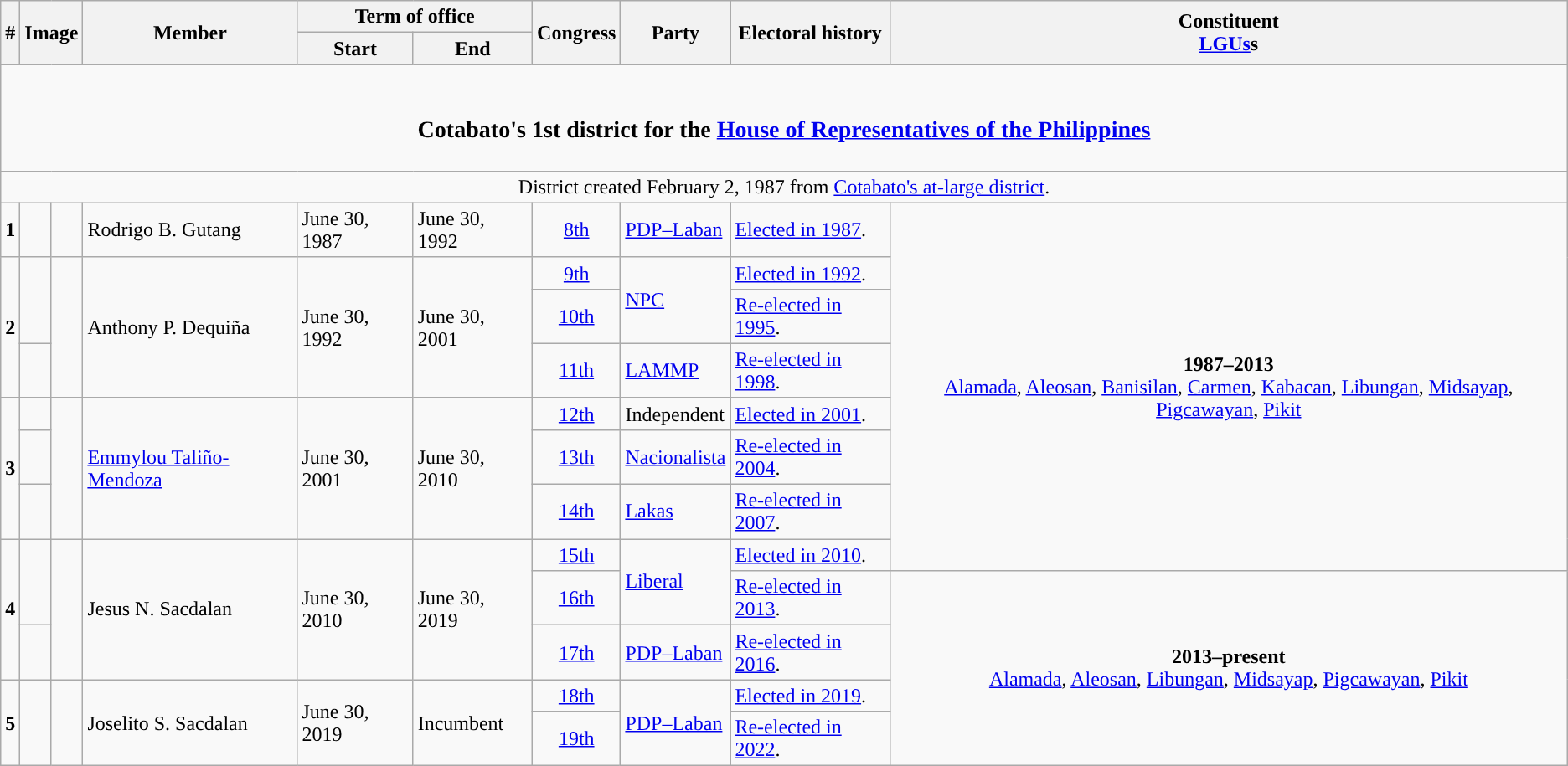<table class=wikitable>
<tr>
<th rowspan="2">#</th>
<th rowspan="2" colspan=2>Image</th>
<th rowspan="2">Member</th>
<th colspan=2>Term of office</th>
<th rowspan="2">Congress</th>
<th rowspan="2">Party</th>
<th rowspan="2">Electoral history</th>
<th rowspan="2">Constituent<br><a href='#'>LGUs</a>s</th>
</tr>
<tr>
<th>Start</th>
<th>End</th>
</tr>
<tr>
<td colspan="10" style="text-align:center;"><br><h3>Cotabato's 1st district for the <a href='#'>House of Representatives of the Philippines</a></h3></td>
</tr>
<tr>
<td colspan="10" style="text-align:center;">District created February 2, 1987 from <a href='#'>Cotabato's at-large district</a>.</td>
</tr>
<tr>
<td style="text-align:center;"><strong>1</strong></td>
<td style="color:inherit;background:"></td>
<td></td>
<td>Rodrigo B. Gutang</td>
<td>June 30, 1987</td>
<td>June 30, 1992</td>
<td style="text-align:center;"><a href='#'>8th</a></td>
<td><a href='#'>PDP–Laban</a></td>
<td><a href='#'>Elected in 1987</a>.</td>
<td rowspan="8" style="text-align:center;"><strong>1987–2013</strong><br><a href='#'>Alamada</a>, <a href='#'>Aleosan</a>, <a href='#'>Banisilan</a>, <a href='#'>Carmen</a>, <a href='#'>Kabacan</a>, <a href='#'>Libungan</a>, <a href='#'>Midsayap</a>, <a href='#'>Pigcawayan</a>, <a href='#'>Pikit</a></td>
</tr>
<tr>
<td rowspan="3" style="text-align:center;"><strong>2</strong></td>
<td rowspan="2" style="color:inherit;background:"></td>
<td rowspan="3"></td>
<td rowspan="3">Anthony P. Dequiña</td>
<td rowspan="3">June 30, 1992</td>
<td rowspan="3">June 30, 2001</td>
<td style="text-align:center;"><a href='#'>9th</a></td>
<td rowspan="2"><a href='#'>NPC</a></td>
<td><a href='#'>Elected in 1992</a>.</td>
</tr>
<tr>
<td style="text-align:center;"><a href='#'>10th</a></td>
<td><a href='#'>Re-elected in 1995</a>.</td>
</tr>
<tr>
<td style="color:inherit;background:"></td>
<td style="text-align:center;"><a href='#'>11th</a></td>
<td><a href='#'>LAMMP</a></td>
<td><a href='#'>Re-elected in 1998</a>.</td>
</tr>
<tr>
<td rowspan="3" style="text-align:center;"><strong>3</strong></td>
<td style="color:inherit;background:"></td>
<td rowspan="3"></td>
<td rowspan="3"><a href='#'>Emmylou Taliño-Mendoza</a></td>
<td rowspan="3">June 30, 2001</td>
<td rowspan="3">June 30, 2010</td>
<td style="text-align:center;"><a href='#'>12th</a></td>
<td>Independent</td>
<td><a href='#'>Elected in 2001</a>.</td>
</tr>
<tr>
<td style="color:inherit;background:"></td>
<td style="text-align:center;"><a href='#'>13th</a></td>
<td><a href='#'>Nacionalista</a></td>
<td><a href='#'>Re-elected in 2004</a>.</td>
</tr>
<tr>
<td style="color:inherit;background:"></td>
<td style="text-align:center;"><a href='#'>14th</a></td>
<td><a href='#'>Lakas</a></td>
<td><a href='#'>Re-elected in 2007</a>.</td>
</tr>
<tr>
<td rowspan="3" style="text-align:center;"><strong>4</strong></td>
<td rowspan="2" style="color:inherit;background:"></td>
<td rowspan="3"></td>
<td rowspan="3">Jesus N. Sacdalan</td>
<td rowspan="3">June 30, 2010</td>
<td rowspan="3">June 30, 2019</td>
<td style="text-align:center;"><a href='#'>15th</a></td>
<td rowspan="2"><a href='#'>Liberal</a></td>
<td><a href='#'>Elected in 2010</a>.</td>
</tr>
<tr>
<td style="text-align:center;"><a href='#'>16th</a></td>
<td><a href='#'>Re-elected in 2013</a>.</td>
<td rowspan=99 style="text-align:center;"><strong>2013–present</strong><br><a href='#'>Alamada</a>, <a href='#'>Aleosan</a>, <a href='#'>Libungan</a>, <a href='#'>Midsayap</a>, <a href='#'>Pigcawayan</a>, <a href='#'>Pikit</a></td>
</tr>
<tr>
<td style="color:inherit;background:"></td>
<td style="text-align:center;"><a href='#'>17th</a></td>
<td><a href='#'>PDP–Laban</a></td>
<td><a href='#'>Re-elected in 2016</a>.</td>
</tr>
<tr>
<td rowspan="2" style="text-align:center;"><strong>5</strong></td>
<td rowspan="2" style="color:inherit;background:"></td>
<td rowspan="2"></td>
<td rowspan="2">Joselito S. Sacdalan</td>
<td rowspan="2">June 30, 2019</td>
<td rowspan="2">Incumbent</td>
<td style="text-align:center;"><a href='#'>18th</a></td>
<td rowspan="2"><a href='#'>PDP–Laban</a></td>
<td><a href='#'>Elected in 2019</a>.</td>
</tr>
<tr>
<td style="text-align:center;"><a href='#'>19th</a></td>
<td><a href='#'>Re-elected in 2022</a>.</td>
</tr>
</table>
